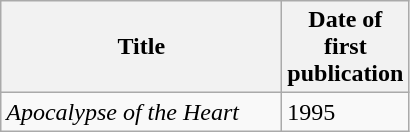<table class="wikitable plainrowheaders sortable" style="margin-right: 0;">
<tr>
<th width="180">Title</th>
<th width="60">Date of first<br>publication</th>
</tr>
<tr>
<td><em>Apocalypse of the Heart</em></td>
<td>1995</td>
</tr>
</table>
